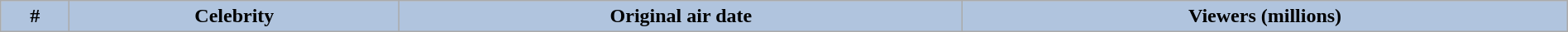<table class="wikitable plainrowheaders sortable" style="width:100%; margin:auto; background:#fff;">
<tr style="background:#b0c4de;">
<th scope="col" style="background:#b0c4de; width:3em;">#</th>
<th scope="col" style="background:#b0c4de;">Celebrity</th>
<th scope="col" style="background:#b0c4de;">Original air date</th>
<th scope="col" style="background:#b0c4de;">Viewers (millions)<br>







</th>
</tr>
</table>
